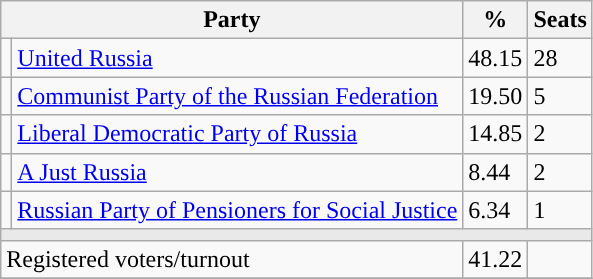<table class="wikitable">
<tr>
<th colspan=2>Party</th>
<th>%</th>
<th>Seats</th>
</tr>
<tr>
<td style="background:"></td>
<td><a href='#'>United Russia</a></td>
<td>48.15</td>
<td>28</td>
</tr>
<tr>
<td style="background:"></td>
<td><a href='#'>Communist Party of the Russian Federation</a></td>
<td>19.50</td>
<td>5</td>
</tr>
<tr>
<td style="background:"></td>
<td><a href='#'>Liberal Democratic Party of Russia</a></td>
<td>14.85</td>
<td>2</td>
</tr>
<tr>
<td style="background:"></td>
<td><a href='#'>A Just Russia</a></td>
<td>8.44</td>
<td>2</td>
</tr>
<tr>
<td style="background:"></td>
<td><a href='#'>Russian Party of Pensioners for Social Justice</a></td>
<td>6.34</td>
<td>1</td>
</tr>
<tr>
<td colspan=4 style="background:#E9E9E9;"></td>
</tr>
<tr>
<td align=left colspan=2>Registered voters/turnout</td>
<td>41.22</td>
<td></td>
</tr>
<tr>
</tr>
</table>
